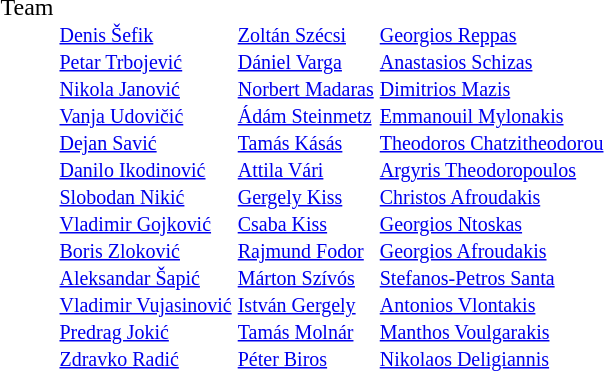<table>
<tr valign="top">
<td>Team</td>
<td><br><small><a href='#'>Denis Šefik</a><br><a href='#'>Petar Trbojević</a><br><a href='#'>Nikola Janović</a><br><a href='#'>Vanja Udovičić</a><br><a href='#'>Dejan Savić</a><br><a href='#'>Danilo Ikodinović</a><br><a href='#'>Slobodan Nikić</a><br><a href='#'>Vladimir Gojković</a><br><a href='#'>Boris Zloković</a><br><a href='#'>Aleksandar Šapić</a><br><a href='#'>Vladimir Vujasinović</a><br><a href='#'>Predrag Jokić</a><br><a href='#'>Zdravko Radić</a></small></td>
<td><br><small><a href='#'>Zoltán Szécsi</a><br><a href='#'>Dániel Varga</a><br><a href='#'>Norbert Madaras</a><br><a href='#'>Ádám Steinmetz</a><br><a href='#'>Tamás Kásás</a><br><a href='#'>Attila Vári</a><br><a href='#'>Gergely Kiss</a><br><a href='#'>Csaba Kiss</a><br><a href='#'>Rajmund Fodor</a><br><a href='#'>Márton Szívós</a><br><a href='#'>István Gergely</a><br><a href='#'>Tamás Molnár</a><br><a href='#'>Péter Biros</a></small></td>
<td><br><small><a href='#'>Georgios Reppas</a><br><a href='#'>Anastasios Schizas</a><br><a href='#'>Dimitrios Mazis</a><br><a href='#'>Emmanouil Mylonakis</a><br><a href='#'>Theodoros Chatzitheodorou</a><br><a href='#'>Argyris Theodoropoulos</a><br><a href='#'>Christos Afroudakis</a><br><a href='#'>Georgios Ntoskas</a><br><a href='#'>Georgios Afroudakis</a><br><a href='#'>Stefanos-Petros Santa</a><br><a href='#'>Antonios Vlontakis</a><br><a href='#'>Manthos Voulgarakis</a><br><a href='#'>Nikolaos Deligiannis</a></small></td>
</tr>
</table>
